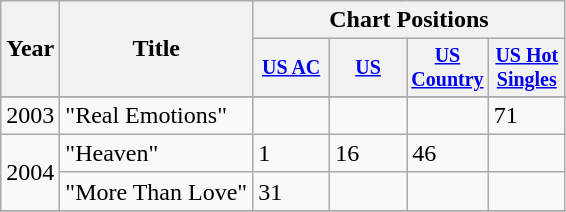<table class="wikitable" style="text-align:center;">
<tr>
<th rowspan="2">Year</th>
<th rowspan="2">Title</th>
<th colspan="4">Chart Positions</th>
</tr>
<tr style="font-size:smaller;">
<th width="45"><a href='#'>US AC</a></th>
<th width="45"><a href='#'>US</a></th>
<th width="45"><a href='#'>US Country</a></th>
<th width="45"><a href='#'>US Hot Singles</a></th>
</tr>
<tr>
</tr>
<tr>
<td align="left" valign="center">2003</td>
<td align="left" valign="top">"Real Emotions"</td>
<td></td>
<td></td>
<td></td>
<td align="left" valign="top">71</td>
</tr>
<tr>
<td align="left" valign="center" rowspan="2">2004</td>
<td align="left" valign="top">"Heaven"</td>
<td align="left" valign="top">1</td>
<td align="left" valign="top">16</td>
<td align="left" valign="top">46</td>
<td></td>
</tr>
<tr>
<td align="left" valign="top">"More Than Love"</td>
<td align="left" valign="top">31</td>
<td></td>
<td></td>
<td></td>
</tr>
<tr>
</tr>
</table>
